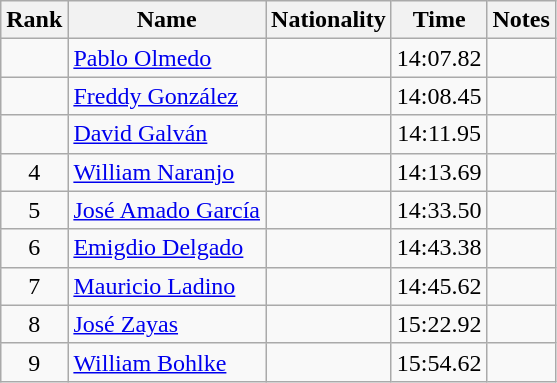<table class="wikitable sortable" style="text-align:center">
<tr>
<th>Rank</th>
<th>Name</th>
<th>Nationality</th>
<th>Time</th>
<th>Notes</th>
</tr>
<tr>
<td></td>
<td align=left><a href='#'>Pablo Olmedo</a></td>
<td align=left></td>
<td>14:07.82</td>
<td></td>
</tr>
<tr>
<td></td>
<td align=left><a href='#'>Freddy González</a></td>
<td align=left></td>
<td>14:08.45</td>
<td></td>
</tr>
<tr>
<td></td>
<td align=left><a href='#'>David Galván</a></td>
<td align=left></td>
<td>14:11.95</td>
<td></td>
</tr>
<tr>
<td>4</td>
<td align=left><a href='#'>William Naranjo</a></td>
<td align=left></td>
<td>14:13.69</td>
<td></td>
</tr>
<tr>
<td>5</td>
<td align=left><a href='#'>José Amado García</a></td>
<td align=left></td>
<td>14:33.50</td>
<td></td>
</tr>
<tr>
<td>6</td>
<td align=left><a href='#'>Emigdio Delgado</a></td>
<td align=left></td>
<td>14:43.38</td>
<td></td>
</tr>
<tr>
<td>7</td>
<td align=left><a href='#'>Mauricio Ladino</a></td>
<td align=left></td>
<td>14:45.62</td>
<td></td>
</tr>
<tr>
<td>8</td>
<td align=left><a href='#'>José Zayas</a></td>
<td align=left></td>
<td>15:22.92</td>
<td></td>
</tr>
<tr>
<td>9</td>
<td align=left><a href='#'>William Bohlke</a></td>
<td align=left></td>
<td>15:54.62</td>
<td></td>
</tr>
</table>
